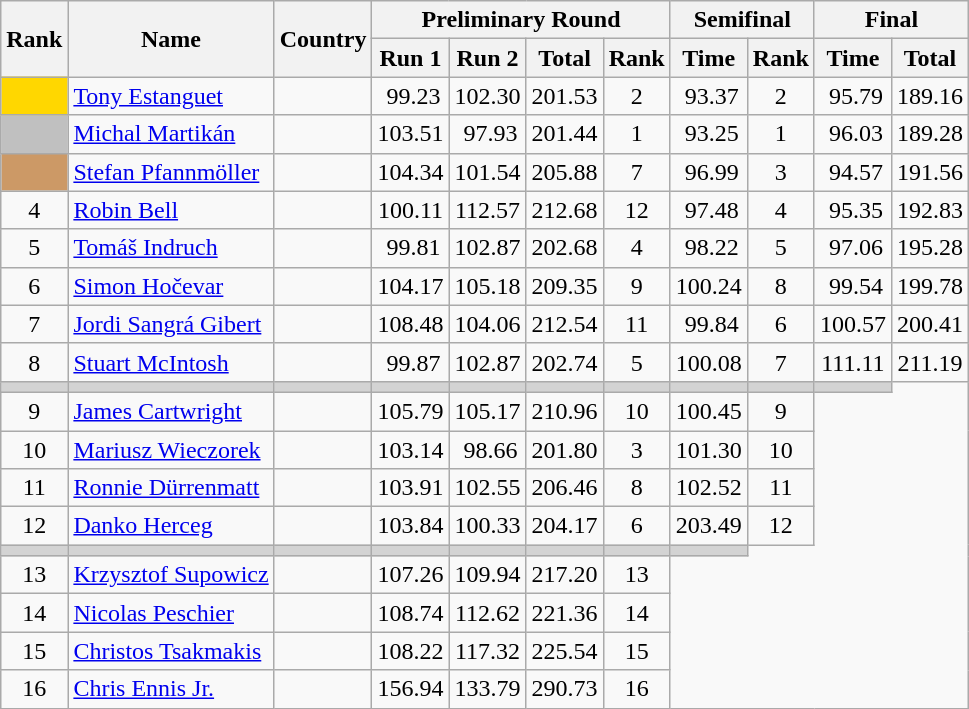<table class="wikitable sortable" style="text-align:center">
<tr>
<th rowspan=2>Rank</th>
<th rowspan=2>Name</th>
<th rowspan=2>Country</th>
<th colspan=4>Preliminary Round</th>
<th colspan=2>Semifinal</th>
<th colspan=2>Final</th>
</tr>
<tr>
<th>Run 1</th>
<th>Run 2</th>
<th>Total</th>
<th>Rank</th>
<th>Time</th>
<th>Rank</th>
<th>Time</th>
<th>Total</th>
</tr>
<tr>
<td bgcolor=gold></td>
<td align=left><a href='#'>Tony Estanguet</a></td>
<td></td>
<td> 99.23</td>
<td>102.30</td>
<td>201.53</td>
<td>2</td>
<td> 93.37</td>
<td>2</td>
<td> 95.79</td>
<td>189.16</td>
</tr>
<tr>
<td bgcolor=silver></td>
<td align=left><a href='#'>Michal Martikán</a></td>
<td></td>
<td>103.51</td>
<td> 97.93</td>
<td>201.44</td>
<td>1</td>
<td> 93.25</td>
<td>1</td>
<td> 96.03</td>
<td>189.28</td>
</tr>
<tr>
<td bgcolor=cc9966></td>
<td align=left><a href='#'>Stefan Pfannmöller</a></td>
<td></td>
<td>104.34</td>
<td>101.54</td>
<td>205.88</td>
<td>7</td>
<td> 96.99</td>
<td>3</td>
<td> 94.57</td>
<td>191.56</td>
</tr>
<tr>
<td>4</td>
<td align=left><a href='#'>Robin Bell</a></td>
<td></td>
<td>100.11</td>
<td>112.57</td>
<td>212.68</td>
<td>12</td>
<td> 97.48</td>
<td>4</td>
<td> 95.35</td>
<td>192.83</td>
</tr>
<tr>
<td>5</td>
<td align=left><a href='#'>Tomáš Indruch</a></td>
<td></td>
<td> 99.81</td>
<td>102.87</td>
<td>202.68</td>
<td>4</td>
<td> 98.22</td>
<td>5</td>
<td> 97.06</td>
<td>195.28</td>
</tr>
<tr>
<td>6</td>
<td align=left><a href='#'>Simon Hočevar</a></td>
<td></td>
<td>104.17</td>
<td>105.18</td>
<td>209.35</td>
<td>9</td>
<td>100.24</td>
<td>8</td>
<td> 99.54</td>
<td>199.78</td>
</tr>
<tr>
<td>7</td>
<td align=left><a href='#'>Jordi Sangrá Gibert</a></td>
<td></td>
<td>108.48</td>
<td>104.06</td>
<td>212.54</td>
<td>11</td>
<td> 99.84</td>
<td>6</td>
<td>100.57</td>
<td>200.41</td>
</tr>
<tr>
<td>8</td>
<td align=left><a href='#'>Stuart McIntosh</a></td>
<td></td>
<td> 99.87</td>
<td>102.87</td>
<td>202.74</td>
<td>5</td>
<td>100.08</td>
<td>7</td>
<td>111.11</td>
<td>211.19</td>
</tr>
<tr bgcolor=lightgray>
<td></td>
<td></td>
<td></td>
<td></td>
<td></td>
<td></td>
<td></td>
<td></td>
<td></td>
<td></td>
</tr>
<tr>
<td>9</td>
<td align=left><a href='#'>James Cartwright</a></td>
<td></td>
<td>105.79</td>
<td>105.17</td>
<td>210.96</td>
<td>10</td>
<td>100.45</td>
<td>9</td>
</tr>
<tr>
<td>10</td>
<td align=left><a href='#'>Mariusz Wieczorek</a></td>
<td></td>
<td>103.14</td>
<td> 98.66</td>
<td>201.80</td>
<td>3</td>
<td>101.30</td>
<td>10</td>
</tr>
<tr>
<td>11</td>
<td align=left><a href='#'>Ronnie Dürrenmatt</a></td>
<td></td>
<td>103.91</td>
<td>102.55</td>
<td>206.46</td>
<td>8</td>
<td>102.52</td>
<td>11</td>
</tr>
<tr>
<td>12</td>
<td align=left><a href='#'>Danko Herceg</a></td>
<td></td>
<td>103.84</td>
<td>100.33</td>
<td>204.17</td>
<td>6</td>
<td>203.49</td>
<td>12</td>
</tr>
<tr bgcolor=lightgray>
<td></td>
<td></td>
<td></td>
<td></td>
<td></td>
<td></td>
<td></td>
<td></td>
</tr>
<tr>
<td>13</td>
<td align=left><a href='#'>Krzysztof Supowicz</a></td>
<td></td>
<td>107.26</td>
<td>109.94</td>
<td>217.20</td>
<td>13</td>
</tr>
<tr>
<td>14</td>
<td align=left><a href='#'>Nicolas Peschier</a></td>
<td></td>
<td>108.74</td>
<td>112.62</td>
<td>221.36</td>
<td>14</td>
</tr>
<tr>
<td>15</td>
<td align=left><a href='#'>Christos Tsakmakis</a></td>
<td></td>
<td>108.22</td>
<td>117.32</td>
<td>225.54</td>
<td>15</td>
</tr>
<tr>
<td>16</td>
<td align=left><a href='#'>Chris Ennis Jr.</a></td>
<td></td>
<td>156.94</td>
<td>133.79</td>
<td>290.73</td>
<td>16</td>
</tr>
</table>
